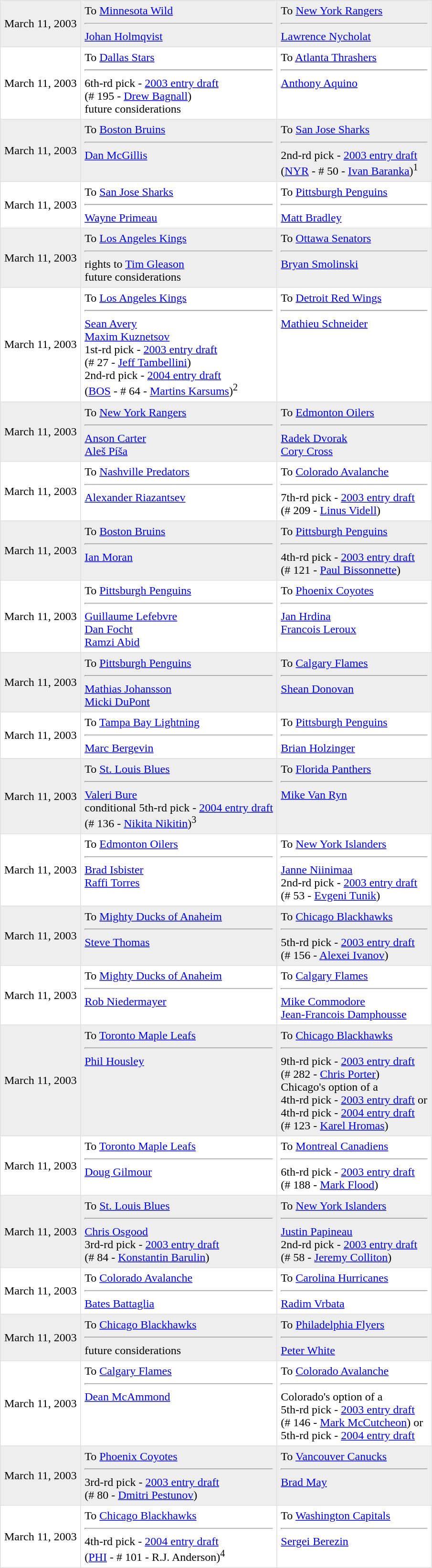<table border=1 style="border-collapse:collapse" bordercolor="#DFDFDF"  cellpadding="5">
<tr bgcolor="#eeeeee">
<td>March 11, 2003</td>
<td valign="top">To <a href='#'>Minnesota Wild</a><hr><a href='#'>Johan Holmqvist</a></td>
<td valign="top">To <a href='#'>New York Rangers</a><hr><a href='#'>Lawrence Nycholat</a></td>
</tr>
<tr>
<td>March 11, 2003</td>
<td valign="top">To <a href='#'>Dallas Stars</a><hr>6th-rd pick - <a href='#'>2003 entry draft</a><br>(# 195 - <a href='#'>Drew Bagnall</a>)<br>future considerations</td>
<td valign="top">To <a href='#'>Atlanta Thrashers</a><hr><a href='#'>Anthony Aquino</a></td>
</tr>
<tr bgcolor="#eeeeee">
<td>March 11, 2003</td>
<td valign="top">To <a href='#'>Boston Bruins</a><hr><a href='#'>Dan McGillis</a></td>
<td valign="top">To <a href='#'>San Jose Sharks</a><hr>2nd-rd pick - <a href='#'>2003 entry draft</a><br>(<a href='#'>NYR</a> - # 50 -  <a href='#'>Ivan Baranka</a>)<sup>1</sup></td>
</tr>
<tr>
<td>March 11, 2003</td>
<td valign="top">To <a href='#'>San Jose Sharks</a> <hr><a href='#'>Wayne Primeau</a></td>
<td valign="top">To <a href='#'>Pittsburgh Penguins</a> <hr><a href='#'>Matt Bradley</a></td>
</tr>
<tr bgcolor="#eeeeee">
<td>March 11, 2003</td>
<td valign="top">To <a href='#'>Los Angeles Kings</a><hr>rights to <a href='#'>Tim Gleason</a><br>future considerations</td>
<td valign="top">To <a href='#'>Ottawa Senators</a><hr><a href='#'>Bryan Smolinski</a></td>
</tr>
<tr>
<td>March 11, 2003</td>
<td valign="top">To <a href='#'>Los Angeles Kings</a><hr><a href='#'>Sean Avery</a><br><a href='#'>Maxim Kuznetsov</a><br>1st-rd pick - <a href='#'>2003 entry draft</a><br>(# 27 - <a href='#'>Jeff Tambellini</a>)<br>2nd-rd pick - <a href='#'>2004 entry draft</a><br>(<a href='#'>BOS</a> - # 64 - <a href='#'>Martins Karsums</a>)<sup>2</sup></td>
<td valign="top">To <a href='#'>Detroit Red Wings</a><hr><a href='#'>Mathieu Schneider</a></td>
</tr>
<tr>
</tr>
<tr bgcolor="#eeeeee">
<td>March 11, 2003</td>
<td valign="top">To <a href='#'>New York Rangers</a><hr><a href='#'>Anson Carter</a><br><a href='#'>Aleš Píša</a></td>
<td valign="top">To <a href='#'>Edmonton Oilers</a><hr><a href='#'>Radek Dvorak</a><br><a href='#'>Cory Cross</a></td>
</tr>
<tr>
<td>March 11, 2003</td>
<td valign="top">To <a href='#'>Nashville Predators</a><hr><a href='#'>Alexander Riazantsev</a></td>
<td valign="top">To <a href='#'>Colorado Avalanche</a><hr>7th-rd pick - <a href='#'>2003 entry draft</a><br>(# 209 - <a href='#'>Linus Videll</a>)</td>
</tr>
<tr bgcolor="#eeeeee">
<td>March 11, 2003</td>
<td valign="top">To <a href='#'>Boston Bruins</a><hr><a href='#'>Ian Moran</a></td>
<td valign="top">To <a href='#'>Pittsburgh Penguins</a><hr>4th-rd pick - <a href='#'>2003 entry draft</a><br>(# 121 - <a href='#'>Paul Bissonnette</a>)</td>
</tr>
<tr>
<td>March 11, 2003</td>
<td valign="top">To <a href='#'>Pittsburgh Penguins</a><hr><a href='#'>Guillaume Lefebvre</a><br><a href='#'>Dan Focht</a><br><a href='#'>Ramzi Abid</a></td>
<td valign="top">To <a href='#'>Phoenix Coyotes</a><hr><a href='#'>Jan Hrdina</a><br><a href='#'>Francois Leroux</a></td>
</tr>
<tr bgcolor="#eeeeee">
<td>March 11, 2003</td>
<td valign="top">To <a href='#'>Pittsburgh Penguins</a><hr><a href='#'>Mathias Johansson</a><br><a href='#'>Micki DuPont</a></td>
<td valign="top">To <a href='#'>Calgary Flames</a><hr><a href='#'>Shean Donovan</a></td>
</tr>
<tr>
<td>March 11, 2003</td>
<td valign="top">To <a href='#'>Tampa Bay Lightning</a><hr><a href='#'>Marc Bergevin</a></td>
<td valign="top">To <a href='#'>Pittsburgh Penguins</a><hr><a href='#'>Brian Holzinger</a></td>
</tr>
<tr>
</tr>
<tr bgcolor="#eeeeee">
<td>March 11, 2003</td>
<td valign="top">To <a href='#'>St. Louis Blues</a><hr><a href='#'>Valeri Bure</a><br>conditional 5th-rd pick - <a href='#'>2004 entry draft</a> <br>(# 136 - <a href='#'>Nikita Nikitin</a>)<sup>3</sup></td>
<td valign="top">To <a href='#'>Florida Panthers</a><hr><a href='#'>Mike Van Ryn</a></td>
</tr>
<tr>
<td>March 11, 2003</td>
<td valign="top">To <a href='#'>Edmonton Oilers</a><hr><a href='#'>Brad Isbister</a><br><a href='#'>Raffi Torres</a></td>
<td valign="top">To <a href='#'>New York Islanders</a><hr><a href='#'>Janne Niinimaa</a><br>2nd-rd pick - <a href='#'>2003 entry draft</a><br>(# 53 - <a href='#'>Evgeni Tunik</a>)</td>
</tr>
<tr bgcolor="#eeeeee">
<td>March 11, 2003</td>
<td valign="top">To <a href='#'>Mighty Ducks of Anaheim</a><hr><a href='#'> Steve Thomas</a></td>
<td valign="top">To <a href='#'>Chicago Blackhawks</a><hr>5th-rd pick - <a href='#'>2003 entry draft</a><br>(# 156 - <a href='#'>Alexei Ivanov</a>)</td>
</tr>
<tr>
<td>March 11, 2003</td>
<td valign="top">To <a href='#'>Mighty Ducks of Anaheim</a><hr><a href='#'>Rob Niedermayer</a></td>
<td valign="top">To <a href='#'>Calgary Flames</a><hr><a href='#'>Mike Commodore</a><br><a href='#'>Jean-Francois Damphousse</a></td>
</tr>
<tr bgcolor="#eeeeee">
<td>March 11, 2003</td>
<td valign="top">To <a href='#'>Toronto Maple Leafs</a><hr><a href='#'>Phil Housley</a></td>
<td valign="top">To <a href='#'>Chicago Blackhawks</a><hr>9th-rd pick - <a href='#'>2003 entry draft</a><br>(# 282 - <a href='#'> Chris Porter</a>)<br>Chicago's option of a<br>4th-rd pick - <a href='#'>2003 entry draft</a> or <br>4th-rd pick - <a href='#'>2004 entry draft</a><br>(# 123 - <a href='#'>Karel Hromas</a>)</td>
</tr>
<tr>
<td>March 11, 2003</td>
<td valign="top">To <a href='#'>Toronto Maple Leafs</a><hr><a href='#'>Doug Gilmour</a></td>
<td valign="top">To <a href='#'>Montreal Canadiens</a><hr>6th-rd pick - <a href='#'>2003 entry draft</a><br>(# 188 - <a href='#'> Mark Flood</a>)</td>
</tr>
<tr bgcolor="#eeeeee">
<td>March 11, 2003</td>
<td valign="top">To <a href='#'>St. Louis Blues</a><hr><a href='#'>Chris Osgood</a><br>3rd-rd pick - <a href='#'>2003 entry draft</a><br>(# 84 - <a href='#'>Konstantin Barulin</a>)</td>
<td valign="top">To <a href='#'>New York Islanders</a><hr><a href='#'>Justin Papineau</a><br>2nd-rd pick - <a href='#'>2003 entry draft</a><br>(# 58 - <a href='#'>Jeremy Colliton</a>)</td>
</tr>
<tr>
<td>March 11, 2003</td>
<td valign="top">To <a href='#'>Colorado Avalanche</a><hr><a href='#'>Bates Battaglia</a></td>
<td valign="top">To <a href='#'>Carolina Hurricanes</a><hr><a href='#'>Radim Vrbata</a></td>
</tr>
<tr bgcolor="#eeeeee">
<td>March 11, 2003</td>
<td valign="top">To <a href='#'>Chicago Blackhawks</a><hr>future considerations</td>
<td valign="top">To <a href='#'>Philadelphia Flyers</a><hr><a href='#'> Peter White</a></td>
</tr>
<tr>
<td>March 11, 2003</td>
<td valign="top">To <a href='#'>Calgary Flames</a><hr><a href='#'>Dean McAmmond</a></td>
<td valign="top">To <a href='#'>Colorado Avalanche</a><hr>Colorado's option of a<br>5th-rd pick - <a href='#'>2003 entry draft</a><br>(# 146 - <a href='#'>Mark McCutcheon</a>) or <br>5th-rd pick - <a href='#'>2004 entry draft</a></td>
</tr>
<tr bgcolor="#eeeeee">
<td>March 11, 2003</td>
<td valign="top">To <a href='#'>Phoenix Coyotes</a><hr>3rd-rd pick - <a href='#'>2003 entry draft</a><br>(# 80 - <a href='#'>Dmitri Pestunov</a>)</td>
<td valign="top">To <a href='#'>Vancouver Canucks</a><hr><a href='#'>Brad May</a></td>
</tr>
<tr>
<td>March 11, 2003</td>
<td valign="top">To <a href='#'>Chicago Blackhawks</a><hr>4th-rd pick - <a href='#'>2004 entry draft</a><br>(<a href='#'>PHI</a> - # 101 -  R.J. Anderson)<sup>4</sup></td>
<td valign="top">To <a href='#'>Washington Capitals</a><hr><a href='#'>Sergei Berezin</a></td>
</tr>
</table>
